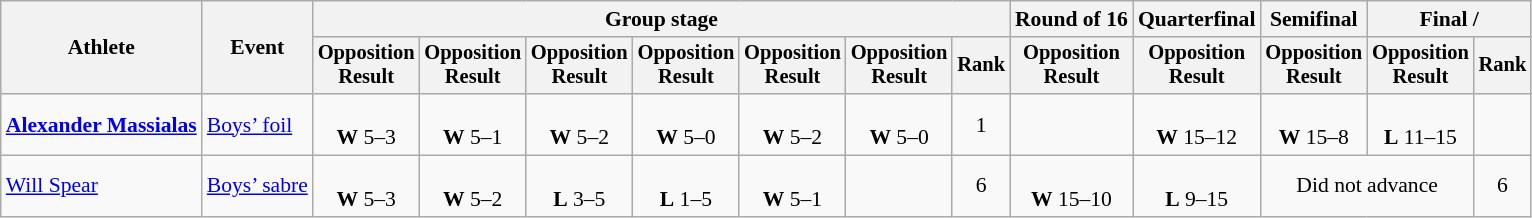<table class=wikitable style=font-size:90%;text-align:center>
<tr>
<th rowspan=2>Athlete</th>
<th rowspan=2>Event</th>
<th colspan=7>Group stage</th>
<th>Round of 16</th>
<th>Quarterfinal</th>
<th>Semifinal</th>
<th colspan=2>Final / </th>
</tr>
<tr style=font-size:95%>
<th>Opposition<br>Result</th>
<th>Opposition<br>Result</th>
<th>Opposition<br>Result</th>
<th>Opposition<br>Result</th>
<th>Opposition<br>Result</th>
<th>Opposition<br>Result</th>
<th>Rank</th>
<th>Opposition<br>Result</th>
<th>Opposition<br>Result</th>
<th>Opposition<br>Result</th>
<th>Opposition<br>Result</th>
<th>Rank</th>
</tr>
<tr>
<td align=left><strong><a href='#'>Alexander Massialas</a></strong></td>
<td align=left><a href='#'>Boys’ foil</a></td>
<td><br> <strong>W</strong> 5–3</td>
<td><br> <strong>W</strong> 5–1</td>
<td><br> <strong>W</strong> 5–2</td>
<td><br> <strong>W</strong> 5–0</td>
<td><br> <strong>W</strong> 5–2</td>
<td><br> <strong>W</strong> 5–0</td>
<td>1</td>
<td></td>
<td><br> <strong>W</strong> 15–12</td>
<td><br> <strong>W</strong> 15–8</td>
<td><br> <strong>L</strong> 11–15</td>
<td></td>
</tr>
<tr>
<td align=left><a href='#'>Will Spear</a></td>
<td align=left><a href='#'>Boys’ sabre</a></td>
<td><br> <strong>W</strong> 5–3</td>
<td><br> <strong>W</strong> 5–2</td>
<td><br> <strong>L</strong> 3–5</td>
<td><br> <strong>L</strong> 1–5</td>
<td><br> <strong>W</strong> 5–1</td>
<td></td>
<td>6</td>
<td><br> <strong>W</strong> 15–10</td>
<td><br> <strong>L</strong> 9–15</td>
<td colspan=2>Did not advance</td>
<td>6</td>
</tr>
</table>
